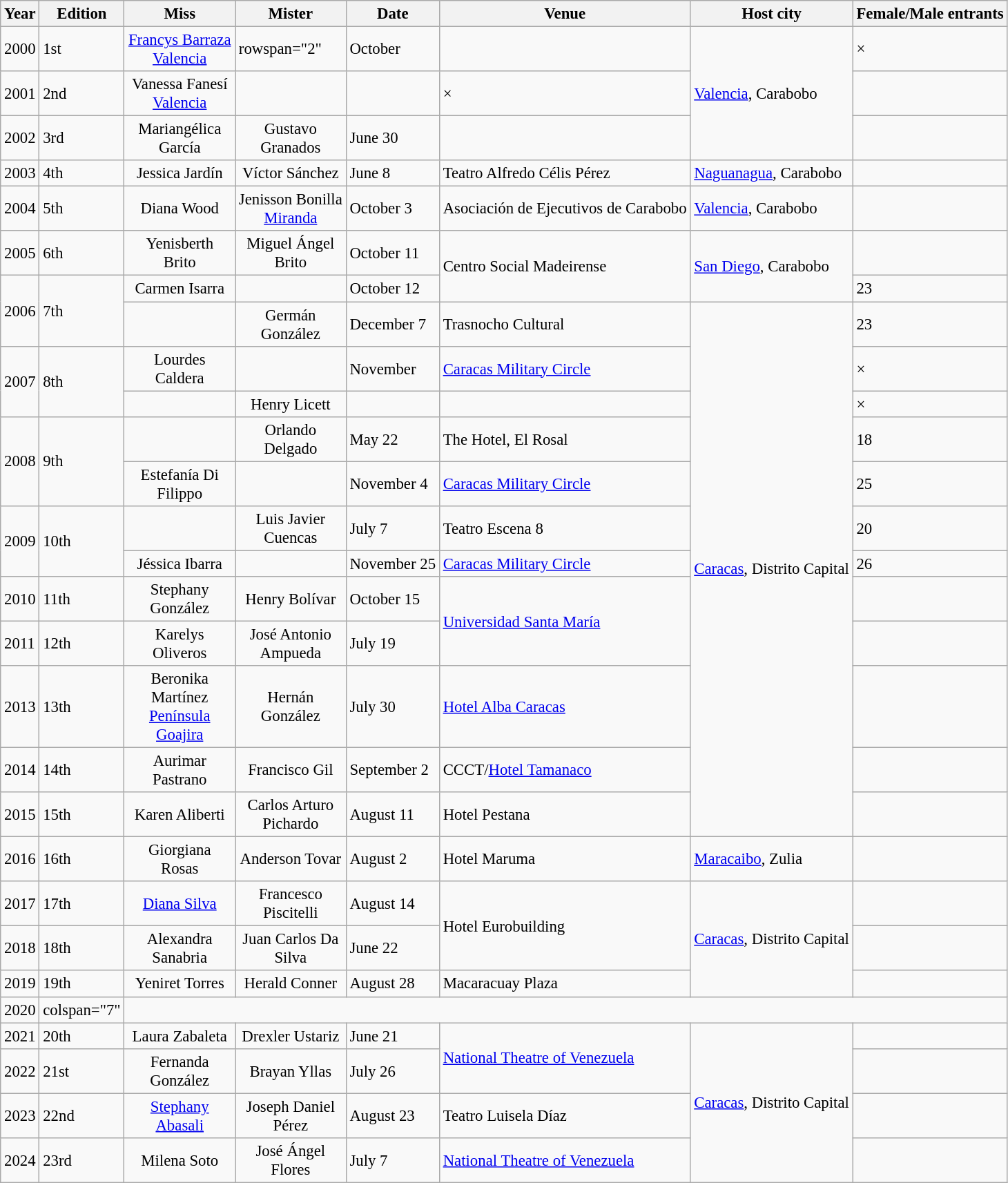<table class="wikitable sortable" style="font-size: 95%;">
<tr>
<th>Year</th>
<th>Edition</th>
<th width="100">Miss</th>
<th width="100">Mister</th>
<th>Date</th>
<th>Venue</th>
<th>Host city</th>
<th>Female/Male entrants</th>
</tr>
<tr>
<td>2000</td>
<td>1st</td>
<td align="center"><a href='#'>Francys Barraza</a><br> <a href='#'>Valencia</a></td>
<td>rowspan="2" </td>
<td>October</td>
<td></td>
<td rowspan="3"><a href='#'>Valencia</a>, Carabobo</td>
<td>×</td>
</tr>
<tr>
<td>2001</td>
<td>2nd</td>
<td align="center">Vanessa Fanesí<br> <a href='#'>Valencia</a></td>
<td></td>
<td></td>
<td>×</td>
</tr>
<tr>
<td>2002</td>
<td>3rd</td>
<td align="center">Mariangélica García<br></td>
<td align="center">Gustavo Granados<br></td>
<td>June 30</td>
<td></td>
<td></td>
</tr>
<tr>
<td>2003</td>
<td>4th</td>
<td align="center">Jessica Jardín<br></td>
<td align="center">Víctor Sánchez<br></td>
<td>June 8</td>
<td>Teatro Alfredo Célis Pérez</td>
<td><a href='#'>Naguanagua</a>, Carabobo</td>
<td></td>
</tr>
<tr>
<td>2004</td>
<td>5th</td>
<td align="center">Diana Wood<br></td>
<td align="center">Jenisson Bonilla<br> <a href='#'>Miranda</a></td>
<td>October 3</td>
<td>Asociación de Ejecutivos de Carabobo</td>
<td><a href='#'>Valencia</a>, Carabobo</td>
<td></td>
</tr>
<tr>
<td>2005</td>
<td>6th</td>
<td align="center">Yenisberth Brito<br></td>
<td align="center">Miguel Ángel Brito<br></td>
<td>October 11</td>
<td rowspan="2">Centro Social Madeirense</td>
<td rowspan="2"><a href='#'>San Diego</a>, Carabobo</td>
<td></td>
</tr>
<tr>
<td rowspan="2">2006</td>
<td rowspan="2">7th</td>
<td align="center">Carmen Isarra<br></td>
<td></td>
<td>October 12</td>
<td>23</td>
</tr>
<tr>
<td></td>
<td align="center">Germán González<br></td>
<td>December 7</td>
<td>Trasnocho Cultural</td>
<td rowspan="12"><a href='#'>Caracas</a>, Distrito Capital</td>
<td>23</td>
</tr>
<tr>
<td rowspan="2">2007</td>
<td rowspan="2">8th</td>
<td align="center">Lourdes Caldera<br></td>
<td></td>
<td>November</td>
<td><a href='#'>Caracas Military Circle</a></td>
<td>×</td>
</tr>
<tr>
<td></td>
<td align="center">Henry Licett<br></td>
<td></td>
<td></td>
<td>×</td>
</tr>
<tr>
<td rowspan="2">2008</td>
<td rowspan="2">9th</td>
<td></td>
<td align="center">Orlando Delgado<br></td>
<td>May 22</td>
<td>The Hotel, El Rosal</td>
<td>18</td>
</tr>
<tr>
<td align="center">Estefanía Di Filippo<br></td>
<td></td>
<td>November 4</td>
<td><a href='#'>Caracas Military Circle</a></td>
<td>25</td>
</tr>
<tr>
<td rowspan="2">2009</td>
<td rowspan="2">10th</td>
<td></td>
<td align="center">Luis Javier Cuencas<br></td>
<td>July 7</td>
<td>Teatro Escena 8</td>
<td>20</td>
</tr>
<tr>
<td align="center">Jéssica Ibarra<br></td>
<td></td>
<td>November 25</td>
<td><a href='#'>Caracas Military Circle</a></td>
<td>26</td>
</tr>
<tr>
<td>2010</td>
<td>11th</td>
<td align="center">Stephany González<br></td>
<td align="center">Henry Bolívar<br></td>
<td>October 15</td>
<td rowspan="2"><a href='#'>Universidad Santa María</a></td>
<td></td>
</tr>
<tr>
<td>2011</td>
<td>12th</td>
<td align="center">Karelys Oliveros<br></td>
<td align="center">José Antonio Ampueda<br></td>
<td>July 19</td>
<td></td>
</tr>
<tr>
<td>2013</td>
<td>13th</td>
<td align="center">Beronika Martínez<br> <a href='#'>Península Goajira</a></td>
<td align="center">Hernán González<br></td>
<td>July 30</td>
<td><a href='#'>Hotel Alba Caracas</a></td>
<td></td>
</tr>
<tr>
<td>2014</td>
<td>14th</td>
<td align="center">Aurimar Pastrano<br></td>
<td align="center">Francisco Gil<br></td>
<td>September 2</td>
<td>CCCT/<a href='#'>Hotel Tamanaco</a></td>
<td></td>
</tr>
<tr>
<td>2015</td>
<td>15th</td>
<td align="center">Karen Aliberti<br></td>
<td align="center">Carlos Arturo Pichardo<br></td>
<td>August 11</td>
<td>Hotel Pestana</td>
<td></td>
</tr>
<tr>
<td>2016</td>
<td>16th</td>
<td align="center">Giorgiana Rosas<br></td>
<td align="center">Anderson Tovar<br></td>
<td>August 2</td>
<td>Hotel Maruma</td>
<td><a href='#'>Maracaibo</a>, Zulia</td>
<td></td>
</tr>
<tr>
<td>2017</td>
<td>17th</td>
<td align="center"><a href='#'>Diana Silva</a><br></td>
<td align="center">Francesco Piscitelli<br></td>
<td>August 14</td>
<td rowspan="2">Hotel Eurobuilding</td>
<td rowspan="3"><a href='#'>Caracas</a>, Distrito Capital</td>
<td></td>
</tr>
<tr>
<td>2018</td>
<td>18th</td>
<td align="center">Alexandra Sanabria<br></td>
<td align="center">Juan Carlos Da Silva<br></td>
<td>June 22</td>
<td></td>
</tr>
<tr>
<td>2019</td>
<td>19th</td>
<td align="center">Yeniret Torres<br></td>
<td align="center">Herald Conner<br></td>
<td>August 28</td>
<td>Macaracuay Plaza</td>
<td></td>
</tr>
<tr>
<td>2020</td>
<td>colspan="7" </td>
</tr>
<tr>
<td>2021</td>
<td>20th</td>
<td align="center">Laura Zabaleta<br></td>
<td align="center">Drexler Ustariz<br></td>
<td>June 21</td>
<td rowspan="2"><a href='#'>National Theatre of Venezuela</a></td>
<td rowspan="4"><a href='#'>Caracas</a>, Distrito Capital</td>
<td></td>
</tr>
<tr>
<td>2022</td>
<td>21st</td>
<td align="center">Fernanda González<br></td>
<td align="center">Brayan Yllas<br></td>
<td>July 26</td>
<td></td>
</tr>
<tr>
<td>2023</td>
<td>22nd</td>
<td align="center"><a href='#'>Stephany Abasali</a><br></td>
<td align="center">Joseph Daniel Pérez<br></td>
<td>August 23</td>
<td>Teatro Luisela Díaz</td>
<td></td>
</tr>
<tr>
<td>2024</td>
<td>23rd</td>
<td align="center">Milena Soto<br></td>
<td align="center">José Ángel Flores<br></td>
<td>July 7</td>
<td><a href='#'>National Theatre of Venezuela</a></td>
<td></td>
</tr>
</table>
